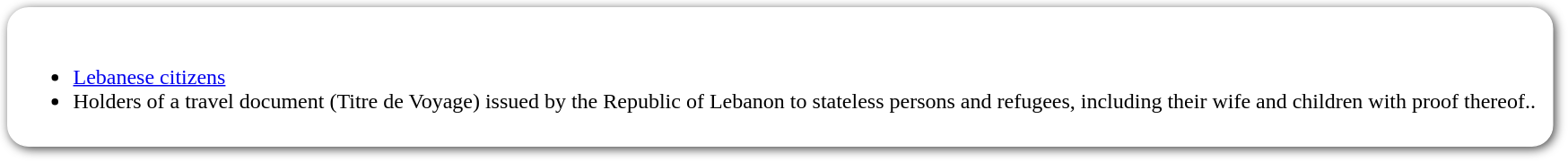<table style=" border-radius:1em; box-shadow: 0.1em 0.1em 0.5em rgba(0,0,0,0.75); background-color: white; border: 1px solid white; padding: 5px;">
<tr style="vertical-align:top;">
<td><br><ul><li> <a href='#'>Lebanese citizens</a></li><li>Holders of a travel document (Titre de Voyage) issued by the Republic of Lebanon to stateless persons and refugees, including their wife and children with proof thereof..</li></ul></td>
<td></td>
</tr>
</table>
